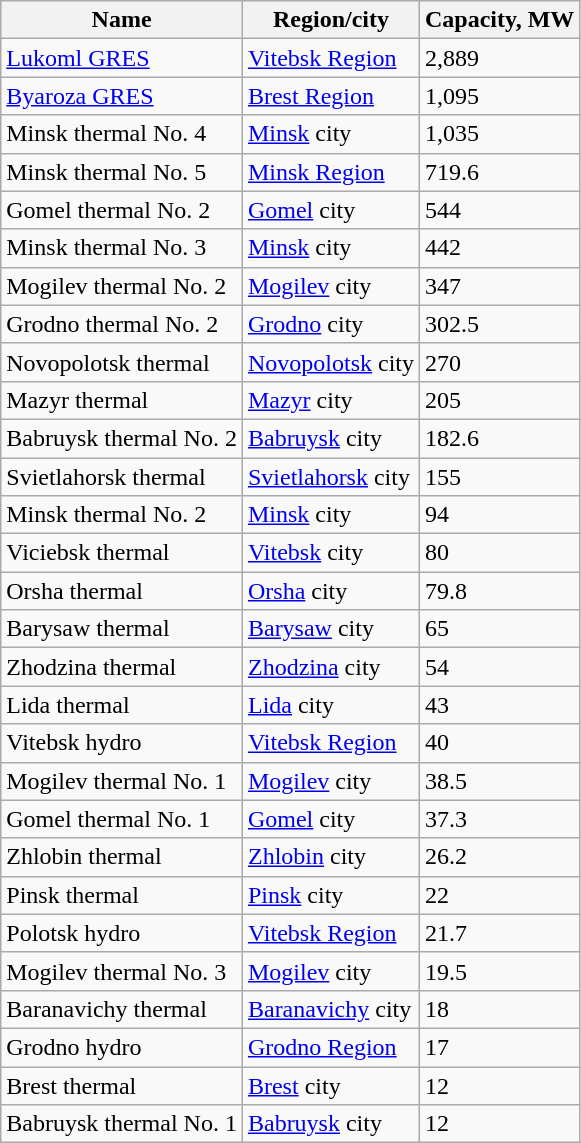<table class="wikitable">
<tr>
<th>Name</th>
<th>Region/city</th>
<th>Capacity, MW</th>
</tr>
<tr>
<td><a href='#'>Lukoml GRES</a></td>
<td><a href='#'>Vitebsk Region</a></td>
<td>2,889</td>
</tr>
<tr>
<td><a href='#'>Byaroza GRES</a></td>
<td><a href='#'>Brest Region</a></td>
<td>1,095</td>
</tr>
<tr>
<td>Minsk thermal No. 4</td>
<td><a href='#'>Minsk</a> city</td>
<td>1,035</td>
</tr>
<tr>
<td>Minsk thermal No. 5</td>
<td><a href='#'>Minsk Region</a></td>
<td>719.6</td>
</tr>
<tr>
<td>Gomel thermal No. 2</td>
<td><a href='#'>Gomel</a> city</td>
<td>544</td>
</tr>
<tr>
<td>Minsk thermal No. 3</td>
<td><a href='#'>Minsk</a> city</td>
<td>442</td>
</tr>
<tr>
<td>Mogilev thermal No. 2</td>
<td><a href='#'>Mogilev</a> city</td>
<td>347</td>
</tr>
<tr>
<td>Grodno thermal No. 2</td>
<td><a href='#'>Grodno</a> city</td>
<td>302.5</td>
</tr>
<tr>
<td>Novopolotsk thermal</td>
<td><a href='#'>Novopolotsk</a> city</td>
<td>270</td>
</tr>
<tr>
<td>Mazyr thermal</td>
<td><a href='#'>Mazyr</a> city</td>
<td>205</td>
</tr>
<tr>
<td>Babruysk thermal No. 2</td>
<td><a href='#'>Babruysk</a> city</td>
<td>182.6</td>
</tr>
<tr>
<td>Svietlahorsk thermal</td>
<td><a href='#'>Svietlahorsk</a> city</td>
<td>155</td>
</tr>
<tr>
<td>Minsk thermal No. 2</td>
<td><a href='#'>Minsk</a> city</td>
<td>94</td>
</tr>
<tr>
<td>Viciebsk thermal</td>
<td><a href='#'>Vitebsk</a> city</td>
<td>80</td>
</tr>
<tr>
<td>Orsha thermal</td>
<td><a href='#'>Orsha</a> city</td>
<td>79.8</td>
</tr>
<tr>
<td>Barysaw thermal</td>
<td><a href='#'>Barysaw</a> city</td>
<td>65</td>
</tr>
<tr>
<td>Zhodzina thermal</td>
<td><a href='#'>Zhodzina</a> city</td>
<td>54</td>
</tr>
<tr>
<td>Lida thermal</td>
<td><a href='#'>Lida</a> city</td>
<td>43</td>
</tr>
<tr>
<td>Vitebsk hydro</td>
<td><a href='#'>Vitebsk Region</a></td>
<td>40</td>
</tr>
<tr>
<td>Mogilev thermal No. 1</td>
<td><a href='#'>Mogilev</a> city</td>
<td>38.5</td>
</tr>
<tr>
<td>Gomel thermal No. 1</td>
<td><a href='#'>Gomel</a> city</td>
<td>37.3</td>
</tr>
<tr>
<td>Zhlobin thermal</td>
<td><a href='#'>Zhlobin</a> city</td>
<td>26.2</td>
</tr>
<tr>
<td>Pinsk thermal</td>
<td><a href='#'>Pinsk</a> city</td>
<td>22</td>
</tr>
<tr>
<td>Polotsk hydro</td>
<td><a href='#'>Vitebsk Region</a></td>
<td>21.7</td>
</tr>
<tr>
<td>Mogilev thermal No. 3</td>
<td><a href='#'>Mogilev</a> city</td>
<td>19.5</td>
</tr>
<tr>
<td>Baranavichy thermal</td>
<td><a href='#'>Baranavichy</a> city</td>
<td>18</td>
</tr>
<tr>
<td>Grodno hydro</td>
<td><a href='#'>Grodno Region</a></td>
<td>17</td>
</tr>
<tr>
<td>Brest thermal</td>
<td><a href='#'>Brest</a> city</td>
<td>12</td>
</tr>
<tr>
<td>Babruysk thermal No. 1</td>
<td><a href='#'>Babruysk</a> city</td>
<td>12</td>
</tr>
</table>
